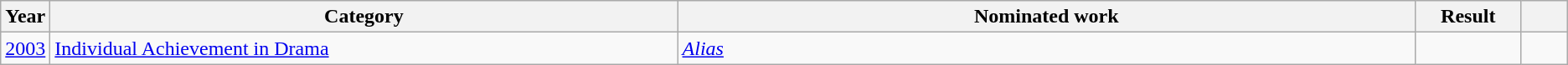<table class="wikitable sortable">
<tr>
<th scope="col" style="width:1em;">Year</th>
<th scope="col" style="width:33em;">Category</th>
<th scope="col" style="width:39em;">Nominated work</th>
<th scope="col" style="width:5em;">Result</th>
<th scope="col" style="width:2em;" class="unsortable"></th>
</tr>
<tr>
<td><a href='#'>2003</a></td>
<td><a href='#'>Individual Achievement in Drama</a></td>
<td><em><a href='#'>Alias</a></em></td>
<td></td>
<td></td>
</tr>
</table>
